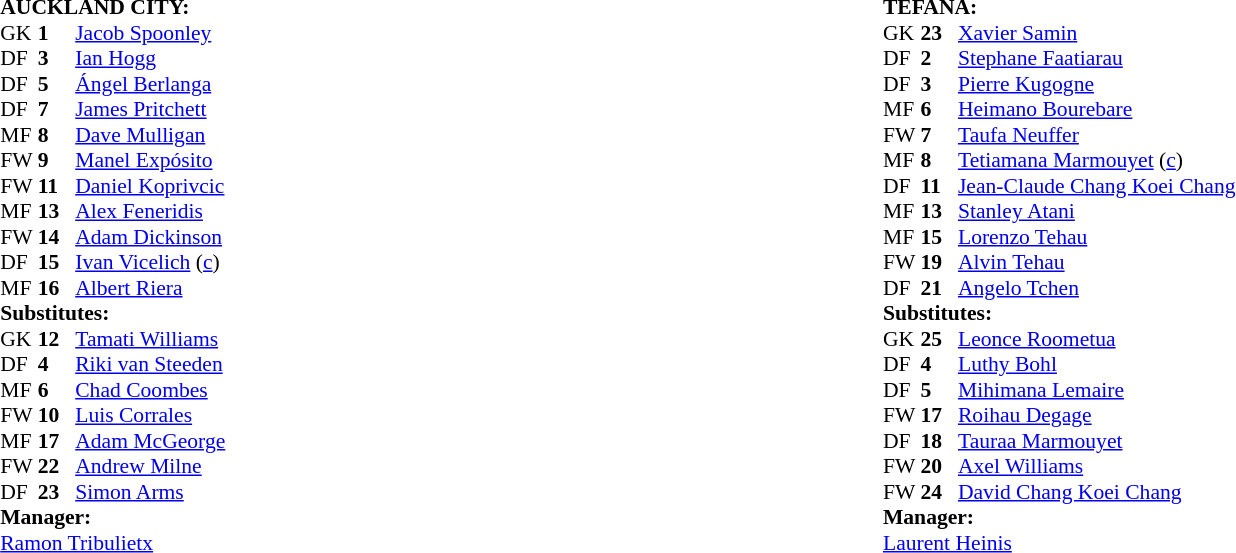<table width=100%>
<tr>
<td valign="top" width="50%"><br><table style="font-size:90%" cellspacing="0" cellpadding="0" align=center>
<tr>
<td colspan="4"><strong>AUCKLAND CITY:</strong></td>
</tr>
<tr>
<th width=25></th>
<th width=25></th>
</tr>
<tr>
<td>GK</td>
<td><strong>1</strong></td>
<td> <a href='#'>Jacob Spoonley</a></td>
</tr>
<tr>
<td>DF</td>
<td><strong>3</strong></td>
<td> <a href='#'>Ian Hogg</a></td>
<td></td>
</tr>
<tr>
<td>DF</td>
<td><strong>5</strong></td>
<td> <a href='#'>Ángel Berlanga</a></td>
</tr>
<tr>
<td>DF</td>
<td><strong>7</strong></td>
<td> <a href='#'>James Pritchett</a></td>
</tr>
<tr>
<td>MF</td>
<td><strong>8</strong></td>
<td> <a href='#'>Dave Mulligan</a></td>
<td></td>
<td></td>
</tr>
<tr>
<td>FW</td>
<td><strong>9</strong></td>
<td> <a href='#'>Manel Expósito</a></td>
</tr>
<tr>
<td>FW</td>
<td><strong>11</strong></td>
<td> <a href='#'>Daniel Koprivcic</a></td>
</tr>
<tr>
<td>MF</td>
<td><strong>13</strong></td>
<td> <a href='#'>Alex Feneridis</a></td>
<td></td>
</tr>
<tr>
<td>FW</td>
<td><strong>14</strong></td>
<td> <a href='#'>Adam Dickinson</a></td>
<td></td>
<td></td>
</tr>
<tr>
<td>DF</td>
<td><strong>15</strong></td>
<td> <a href='#'>Ivan Vicelich</a> (<a href='#'>c</a>)</td>
</tr>
<tr>
<td>MF</td>
<td><strong>16</strong></td>
<td> <a href='#'>Albert Riera</a></td>
</tr>
<tr>
<td colspan=3><strong>Substitutes:</strong></td>
</tr>
<tr>
<td>GK</td>
<td><strong>12</strong></td>
<td> <a href='#'>Tamati Williams</a></td>
</tr>
<tr>
<td>DF</td>
<td><strong>4</strong></td>
<td> <a href='#'>Riki van Steeden</a></td>
</tr>
<tr>
<td>MF</td>
<td><strong>6</strong></td>
<td> <a href='#'>Chad Coombes</a></td>
<td></td>
<td></td>
</tr>
<tr>
<td>FW</td>
<td><strong>10</strong></td>
<td> <a href='#'>Luis Corrales</a></td>
<td></td>
<td></td>
</tr>
<tr>
<td>MF</td>
<td><strong>17</strong></td>
<td> <a href='#'>Adam McGeorge</a></td>
</tr>
<tr>
<td>FW</td>
<td><strong>22</strong></td>
<td> <a href='#'>Andrew Milne</a></td>
</tr>
<tr>
<td>DF</td>
<td><strong>23</strong></td>
<td> <a href='#'>Simon Arms</a></td>
</tr>
<tr>
<td colspan=3><strong>Manager:</strong></td>
</tr>
<tr>
<td colspan=4> <a href='#'>Ramon Tribulietx</a></td>
</tr>
</table>
</td>
<td valign="top" width="50%"><br><table style="font-size:90%" cellspacing="0" cellpadding="0" align=center>
<tr>
<td colspan="4"><strong>TEFANA:</strong></td>
</tr>
<tr>
<th width=25></th>
<th width=25></th>
</tr>
<tr>
<td>GK</td>
<td><strong>23</strong></td>
<td> <a href='#'>Xavier Samin</a></td>
</tr>
<tr>
<td>DF</td>
<td><strong>2</strong></td>
<td> <a href='#'>Stephane Faatiarau</a></td>
</tr>
<tr>
<td>DF</td>
<td><strong>3</strong></td>
<td> <a href='#'>Pierre Kugogne</a></td>
<td></td>
</tr>
<tr>
<td>MF</td>
<td><strong>6</strong></td>
<td> <a href='#'>Heimano Bourebare</a></td>
</tr>
<tr>
<td>FW</td>
<td><strong>7</strong></td>
<td> <a href='#'>Taufa Neuffer</a></td>
<td></td>
<td></td>
</tr>
<tr>
<td>MF</td>
<td><strong>8</strong></td>
<td> <a href='#'>Tetiamana Marmouyet</a> (<a href='#'>c</a>)</td>
<td></td>
</tr>
<tr>
<td>DF</td>
<td><strong>11</strong></td>
<td> <a href='#'>Jean-Claude Chang Koei Chang</a></td>
</tr>
<tr>
<td>MF</td>
<td><strong>13</strong></td>
<td> <a href='#'>Stanley Atani</a></td>
<td></td>
</tr>
<tr>
<td>MF</td>
<td><strong>15</strong></td>
<td> <a href='#'>Lorenzo Tehau</a></td>
<td></td>
<td></td>
</tr>
<tr>
<td>FW</td>
<td><strong>19</strong></td>
<td> <a href='#'>Alvin Tehau</a></td>
</tr>
<tr>
<td>DF</td>
<td><strong>21</strong></td>
<td> <a href='#'>Angelo Tchen</a></td>
<td></td>
<td></td>
</tr>
<tr>
<td colspan=3><strong>Substitutes:</strong></td>
</tr>
<tr>
<td>GK</td>
<td><strong>25</strong></td>
<td> <a href='#'>Leonce Roometua</a></td>
</tr>
<tr>
<td>DF</td>
<td><strong>4</strong></td>
<td> <a href='#'>Luthy Bohl</a></td>
</tr>
<tr>
<td>DF</td>
<td><strong>5</strong></td>
<td> <a href='#'>Mihimana Lemaire</a></td>
</tr>
<tr>
<td>FW</td>
<td><strong>17</strong></td>
<td> <a href='#'>Roihau Degage</a></td>
<td></td>
<td></td>
</tr>
<tr>
<td>DF</td>
<td><strong>18</strong></td>
<td> <a href='#'>Tauraa Marmouyet</a></td>
<td></td>
<td></td>
</tr>
<tr>
<td>FW</td>
<td><strong>20</strong></td>
<td> <a href='#'>Axel Williams</a></td>
<td></td>
<td></td>
</tr>
<tr>
<td>FW</td>
<td><strong>24</strong></td>
<td> <a href='#'>David Chang Koei Chang</a></td>
</tr>
<tr>
<td colspan=3><strong>Manager:</strong></td>
</tr>
<tr>
<td colspan=4> <a href='#'>Laurent Heinis</a></td>
</tr>
</table>
</td>
</tr>
</table>
